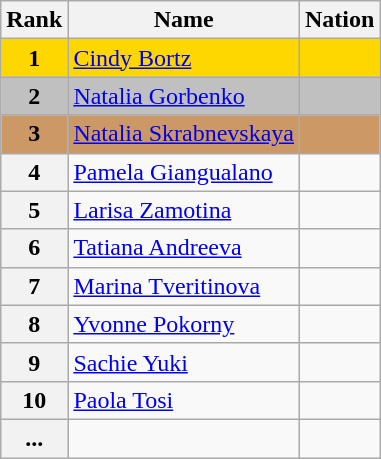<table class="wikitable">
<tr>
<th>Rank</th>
<th>Name</th>
<th>Nation</th>
</tr>
<tr bgcolor="gold">
<td align="center"><strong>1</strong></td>
<td><a href='#'>Cindy Bortz</a></td>
<td></td>
</tr>
<tr bgcolor="silver">
<td align="center"><strong>2</strong></td>
<td><a href='#'>Natalia Gorbenko</a></td>
<td></td>
</tr>
<tr bgcolor="cc9966">
<td align="center"><strong>3</strong></td>
<td><a href='#'>Natalia Skrabnevskaya</a></td>
<td></td>
</tr>
<tr>
<th>4</th>
<td><a href='#'>Pamela Giangualano</a></td>
<td></td>
</tr>
<tr>
<th>5</th>
<td><a href='#'>Larisa Zamotina</a></td>
<td></td>
</tr>
<tr>
<th>6</th>
<td><a href='#'>Tatiana Andreeva</a></td>
<td></td>
</tr>
<tr>
<th>7</th>
<td><a href='#'>Marina Tveritinova</a></td>
<td></td>
</tr>
<tr>
<th>8</th>
<td><a href='#'>Yvonne Pokorny</a></td>
<td></td>
</tr>
<tr>
<th>9</th>
<td><a href='#'>Sachie Yuki</a></td>
<td></td>
</tr>
<tr>
<th>10</th>
<td><a href='#'>Paola Tosi</a></td>
<td></td>
</tr>
<tr>
<th>...</th>
<td></td>
<td></td>
</tr>
</table>
